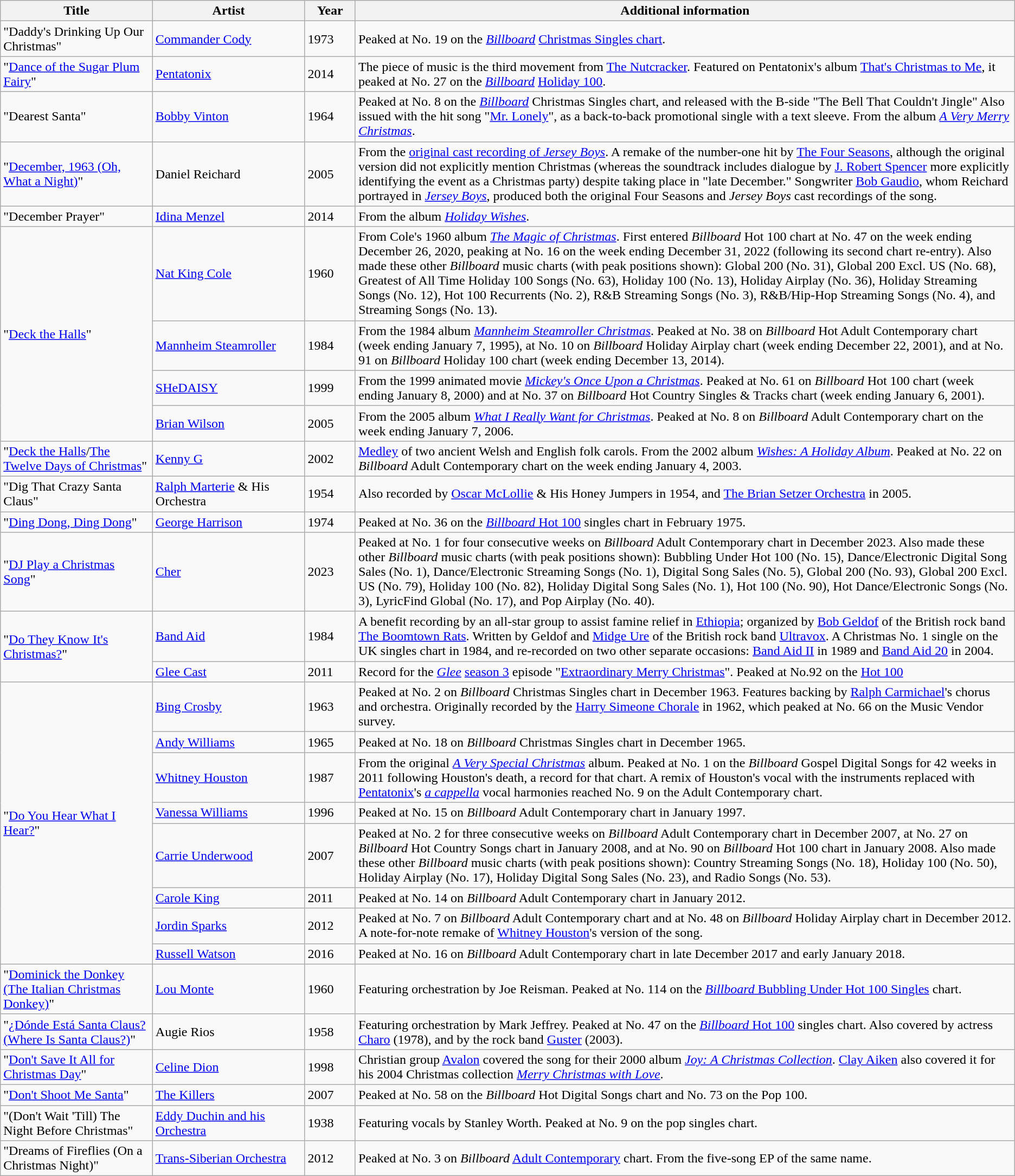<table class="wikitable sortable" style="text-align: left;" width="auto">
<tr>
<th scope="col" style="width: 15%">Title</th>
<th scope="col" style="width: 15%">Artist</th>
<th scope="col" style="width: 5%">Year</th>
<th class="unsortable" scope="col">Additional information</th>
</tr>
<tr>
<td>"Daddy's Drinking Up Our Christmas"</td>
<td><a href='#'>Commander Cody</a></td>
<td>1973</td>
<td>Peaked at No. 19 on the <a href='#'><em>Billboard</em></a> <a href='#'>Christmas Singles chart</a>.</td>
</tr>
<tr>
<td>"<a href='#'>Dance of the Sugar Plum Fairy</a>"</td>
<td><a href='#'>Pentatonix</a></td>
<td>2014</td>
<td>The piece of music is the third movement from <a href='#'>The Nutcracker</a>.  Featured on Pentatonix's album <a href='#'>That's Christmas to Me</a>, it peaked at No. 27 on the <a href='#'><em>Billboard</em></a> <a href='#'>Holiday 100</a>.</td>
</tr>
<tr>
<td>"Dearest Santa"</td>
<td><a href='#'>Bobby Vinton</a></td>
<td>1964</td>
<td>Peaked at No. 8 on the <a href='#'><em>Billboard</em></a> Christmas Singles chart, and released with the B-side "The Bell That Couldn't Jingle" Also issued with the hit song "<a href='#'>Mr. Lonely</a>", as a back-to-back promotional single with a text sleeve. From the album <em><a href='#'>A Very Merry Christmas</a></em>.</td>
</tr>
<tr>
<td>"<a href='#'>December, 1963 (Oh, What a Night)</a>"</td>
<td>Daniel Reichard</td>
<td>2005</td>
<td>From the <a href='#'>original cast recording of <em>Jersey Boys</em></a>. A remake of the number-one hit by <a href='#'>The Four Seasons</a>, although the original version did not explicitly mention Christmas (whereas the soundtrack includes dialogue by <a href='#'>J. Robert Spencer</a> more explicitly identifying the event as a Christmas party) despite taking place in "late December." Songwriter <a href='#'>Bob Gaudio</a>, whom Reichard portrayed in <em><a href='#'>Jersey Boys</a></em>, produced both the original Four Seasons and <em>Jersey Boys</em> cast recordings of the song.</td>
</tr>
<tr>
<td>"December Prayer"</td>
<td><a href='#'>Idina Menzel</a></td>
<td>2014</td>
<td>From the album <em><a href='#'>Holiday Wishes</a></em>.</td>
</tr>
<tr>
<td rowspan=4>"<a href='#'>Deck the Halls</a>"</td>
<td><a href='#'>Nat King Cole</a></td>
<td>1960</td>
<td>From Cole's 1960 album <em><a href='#'>The Magic of Christmas</a></em>. First entered <em>Billboard</em> Hot 100 chart at No. 47 on the week ending December 26, 2020, peaking at No. 16 on the week ending December 31, 2022 (following its second chart re-entry). Also made these other <em>Billboard</em> music charts (with peak positions shown): Global 200 (No. 31), Global 200 Excl. US (No. 68), Greatest of All Time Holiday 100 Songs (No. 63), Holiday 100 (No. 13), Holiday Airplay (No. 36), Holiday Streaming Songs (No. 12), Hot 100 Recurrents (No. 2), R&B Streaming Songs (No. 3), R&B/Hip-Hop Streaming Songs (No. 4), and Streaming Songs (No. 13).</td>
</tr>
<tr>
<td><a href='#'>Mannheim Steamroller</a></td>
<td>1984</td>
<td>From the 1984 album <em><a href='#'>Mannheim Steamroller Christmas</a></em>. Peaked at No. 38 on <em>Billboard</em> Hot Adult Contemporary chart (week ending January 7, 1995), at No. 10 on <em>Billboard</em> Holiday Airplay chart (week ending December 22, 2001), and at No. 91 on <em>Billboard</em> Holiday 100 chart (week ending December 13, 2014).</td>
</tr>
<tr>
<td><a href='#'>SHeDAISY</a></td>
<td>1999</td>
<td>From the 1999 animated movie <em><a href='#'>Mickey's Once Upon a Christmas</a></em>. Peaked at No. 61 on <em>Billboard</em> Hot 100 chart (week ending January 8, 2000) and at No. 37 on <em>Billboard</em> Hot Country Singles & Tracks chart (week ending January 6, 2001).</td>
</tr>
<tr>
<td><a href='#'>Brian Wilson</a></td>
<td>2005</td>
<td>From the 2005 album <em><a href='#'>What I Really Want for Christmas</a></em>. Peaked at No. 8 on <em>Billboard</em> Adult Contemporary chart on the week ending January 7, 2006.</td>
</tr>
<tr>
<td>"<a href='#'>Deck the Halls</a>/<a href='#'>The Twelve Days of Christmas</a>"</td>
<td><a href='#'>Kenny G</a></td>
<td>2002</td>
<td><a href='#'>Medley</a> of two ancient Welsh and English folk carols. From the 2002 album <em><a href='#'>Wishes: A Holiday Album</a></em>. Peaked at No. 22 on <em>Billboard</em> Adult Contemporary chart on the week ending January 4, 2003.</td>
</tr>
<tr>
<td>"Dig That Crazy Santa Claus"</td>
<td><a href='#'>Ralph Marterie</a> & His Orchestra</td>
<td>1954</td>
<td>Also recorded by <a href='#'>Oscar McLollie</a> & His Honey Jumpers in 1954, and <a href='#'>The Brian Setzer Orchestra</a> in 2005.</td>
</tr>
<tr>
<td>"<a href='#'>Ding Dong, Ding Dong</a>"</td>
<td><a href='#'>George Harrison</a></td>
<td>1974</td>
<td>Peaked at No. 36 on the <a href='#'><em>Billboard</em> Hot 100</a> singles chart in February 1975.</td>
</tr>
<tr>
<td>"<a href='#'>DJ Play a Christmas Song</a>"</td>
<td><a href='#'>Cher</a></td>
<td>2023</td>
<td>Peaked at No. 1 for four consecutive weeks on <em>Billboard</em> Adult Contemporary chart in December 2023. Also made these other <em>Billboard</em> music charts (with peak positions shown): Bubbling Under Hot 100 (No. 15), Dance/Electronic Digital Song Sales (No. 1), Dance/Electronic Streaming Songs (No. 1), Digital Song Sales (No. 5), Global 200 (No. 93), Global 200 Excl. US (No. 79), Holiday 100 (No. 82), Holiday Digital Song Sales (No. 1), Hot 100 (No. 90), Hot Dance/Electronic Songs (No. 3), LyricFind Global (No. 17), and Pop Airplay (No. 40).</td>
</tr>
<tr>
<td rowspan=2>"<a href='#'>Do They Know It's Christmas?</a>"</td>
<td><a href='#'>Band Aid</a></td>
<td>1984</td>
<td>A benefit recording by an all-star group to assist famine relief in <a href='#'>Ethiopia</a>; organized by <a href='#'>Bob Geldof</a> of the British rock band <a href='#'>The Boomtown Rats</a>. Written by Geldof and <a href='#'>Midge Ure</a> of the British rock band <a href='#'>Ultravox</a>. A Christmas No. 1 single on the UK singles chart in 1984, and re-recorded on two other separate occasions: <a href='#'>Band Aid II</a> in 1989 and <a href='#'>Band Aid 20</a> in 2004.</td>
</tr>
<tr>
<td><a href='#'>Glee Cast</a></td>
<td>2011</td>
<td>Record for the <em><a href='#'>Glee</a></em> <a href='#'>season 3</a> episode "<a href='#'>Extraordinary Merry Christmas</a>". Peaked at No.92 on the <a href='#'>Hot 100</a></td>
</tr>
<tr>
<td rowspan=8>"<a href='#'>Do You Hear What I Hear?</a>"</td>
<td><a href='#'>Bing Crosby</a></td>
<td>1963</td>
<td>Peaked at No. 2 on <em>Billboard</em> Christmas Singles chart in December 1963. Features backing by <a href='#'>Ralph Carmichael</a>'s chorus and orchestra. Originally recorded by the <a href='#'>Harry Simeone Chorale</a> in 1962, which peaked at No. 66 on the Music Vendor survey.</td>
</tr>
<tr>
<td><a href='#'>Andy Williams</a></td>
<td>1965</td>
<td>Peaked at No. 18 on <em>Billboard</em> Christmas Singles chart in December 1965.</td>
</tr>
<tr>
<td><a href='#'>Whitney Houston</a></td>
<td>1987</td>
<td>From the original <em><a href='#'>A Very Special Christmas</a></em> album. Peaked at No. 1 on the <em>Billboard</em> Gospel Digital Songs for 42 weeks in 2011 following Houston's death, a record for that chart. A remix of Houston's vocal with the instruments replaced with <a href='#'>Pentatonix</a>'s <em><a href='#'>a cappella</a></em> vocal harmonies reached No. 9 on the Adult Contemporary chart.</td>
</tr>
<tr>
<td><a href='#'>Vanessa Williams</a></td>
<td>1996</td>
<td>Peaked at No. 15 on <em>Billboard</em> Adult Contemporary chart in January 1997.</td>
</tr>
<tr>
<td><a href='#'>Carrie Underwood</a></td>
<td>2007</td>
<td>Peaked at No. 2 for three consecutive weeks on <em>Billboard</em> Adult Contemporary chart in December 2007, at No. 27 on <em>Billboard</em> Hot Country Songs chart in January 2008, and at No. 90 on <em>Billboard</em> Hot 100 chart in January 2008. Also made these other <em>Billboard</em> music charts (with peak positions shown): Country Streaming Songs (No. 18), Holiday 100 (No. 50), Holiday Airplay (No. 17), Holiday Digital Song Sales (No. 23), and Radio Songs (No. 53).</td>
</tr>
<tr>
<td><a href='#'>Carole King</a></td>
<td>2011</td>
<td>Peaked at No. 14 on <em>Billboard</em> Adult Contemporary chart in January 2012.</td>
</tr>
<tr>
<td><a href='#'>Jordin Sparks</a></td>
<td>2012</td>
<td>Peaked at No. 7 on <em>Billboard</em> Adult Contemporary chart and at No. 48 on <em>Billboard</em> Holiday Airplay chart in December 2012. A note-for-note remake of <a href='#'>Whitney Houston</a>'s version of the song.</td>
</tr>
<tr>
<td><a href='#'>Russell Watson</a></td>
<td>2016</td>
<td>Peaked at No. 16 on <em>Billboard</em> Adult Contemporary chart in late December 2017 and early January 2018.</td>
</tr>
<tr>
<td>"<a href='#'>Dominick the Donkey (The Italian Christmas Donkey)</a>"</td>
<td><a href='#'>Lou Monte</a></td>
<td>1960</td>
<td>Featuring orchestration by Joe Reisman. Peaked at No. 114 on the <a href='#'><em>Billboard</em> Bubbling Under Hot 100 Singles</a> chart.</td>
</tr>
<tr>
<td>"<a href='#'>¿Dónde Está Santa Claus? (Where Is Santa Claus?)</a>"</td>
<td>Augie Rios</td>
<td>1958</td>
<td>Featuring orchestration by Mark Jeffrey. Peaked at No. 47 on the <a href='#'><em>Billboard</em> Hot 100</a> singles chart. Also covered by actress <a href='#'>Charo</a> (1978), and by the rock band <a href='#'>Guster</a> (2003).</td>
</tr>
<tr>
<td>"<a href='#'>Don't Save It All for Christmas Day</a>"</td>
<td><a href='#'>Celine Dion</a></td>
<td>1998</td>
<td>Christian group <a href='#'>Avalon</a> covered the song for their 2000 album <em><a href='#'>Joy: A Christmas Collection</a></em>. <a href='#'>Clay Aiken</a> also covered it for his 2004 Christmas collection <em><a href='#'>Merry Christmas with Love</a></em>.</td>
</tr>
<tr>
<td>"<a href='#'>Don't Shoot Me Santa</a>"</td>
<td><a href='#'>The Killers</a></td>
<td>2007</td>
<td>Peaked at No. 58 on the <em>Billboard</em> Hot Digital Songs chart and No. 73 on the Pop 100.</td>
</tr>
<tr>
<td>"(Don't Wait 'Till) The Night Before Christmas"</td>
<td><a href='#'>Eddy Duchin and his Orchestra</a></td>
<td>1938</td>
<td>Featuring vocals by Stanley Worth. Peaked at No. 9 on the pop singles chart.</td>
</tr>
<tr>
<td>"Dreams of Fireflies (On a Christmas Night)"</td>
<td><a href='#'>Trans-Siberian Orchestra</a></td>
<td>2012</td>
<td>Peaked at No. 3 on <em>Billboard</em> <a href='#'>Adult Contemporary</a> chart. From the five-song EP of the same name.</td>
</tr>
</table>
